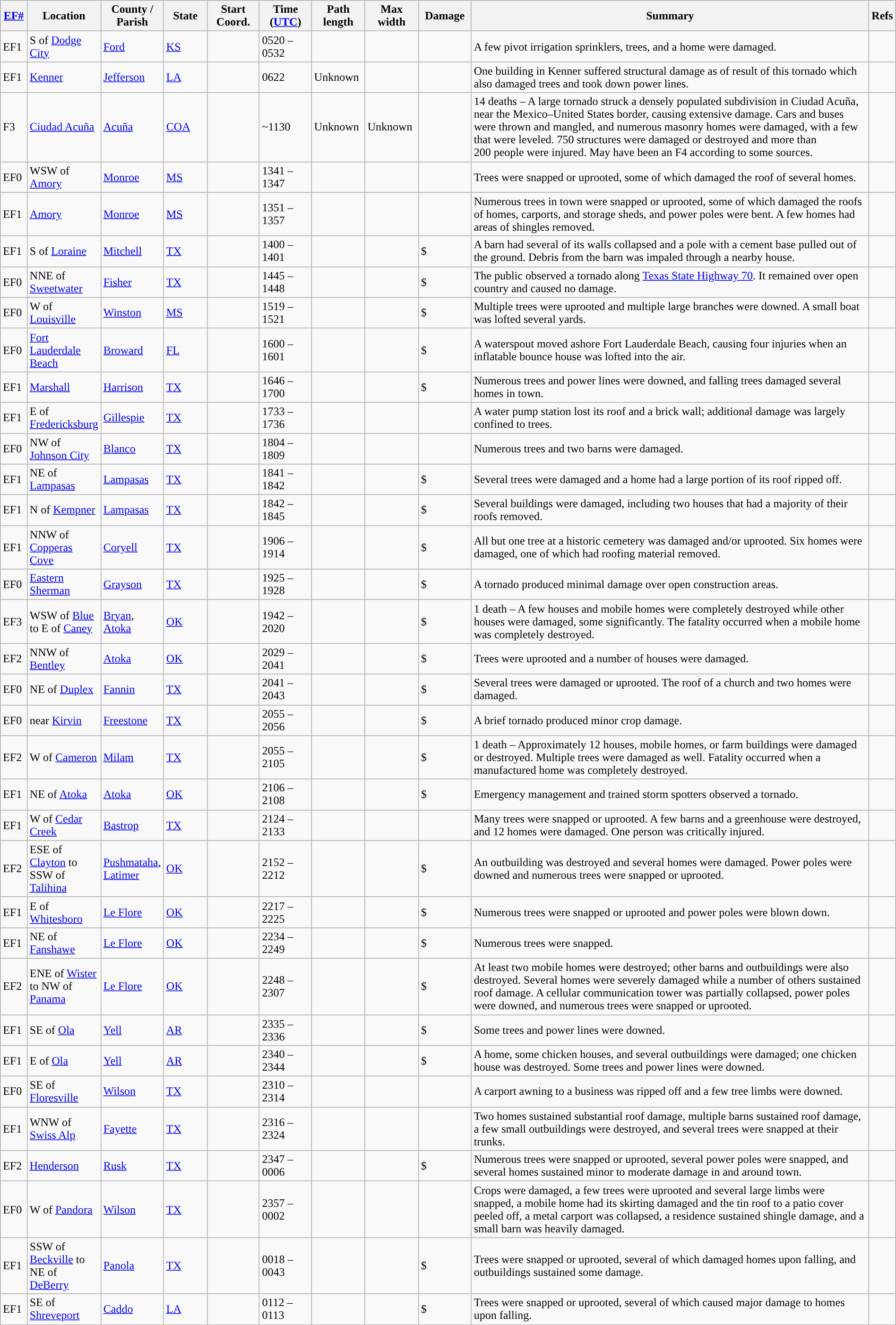<table class="wikitable sortable" style="width:100%;">
<tr>
<th scope="col" width="3%" align="center"><a href='#'>EF#</a></th>
<th scope="col" width="7%" align="center" class="unsortable">Location</th>
<th scope="col" width="6%" align="center" class="unsortable">County / Parish</th>
<th scope="col" width="5%" align="center">State</th>
<th scope="col" width="6%" align="center">Start Coord.</th>
<th scope="col" width="6%" align="center">Time (<a href='#'>UTC</a>)</th>
<th scope="col" width="6%" align="center">Path length</th>
<th scope="col" width="6%" align="center">Max width</th>
<th scope="col" width="6%" align="center">Damage</th>
<th scope="col" width="48%" class="unsortable" align="center">Summary</th>
<th scope="col" width="48%" class="unsortable" align="center">Refs</th>
</tr>
<tr>
<td>EF1</td>
<td>S of <a href='#'>Dodge City</a></td>
<td><a href='#'>Ford</a></td>
<td><a href='#'>KS</a></td>
<td></td>
<td>0520 – 0532</td>
<td></td>
<td></td>
<td></td>
<td>A few pivot irrigation sprinklers, trees, and a home were damaged.</td>
<td></td>
</tr>
<tr>
<td>EF1</td>
<td><a href='#'>Kenner</a></td>
<td><a href='#'>Jefferson</a></td>
<td><a href='#'>LA</a></td>
<td></td>
<td>0622</td>
<td>Unknown</td>
<td></td>
<td></td>
<td>One building in Kenner suffered structural damage as of result of this tornado which also damaged trees and took down power lines.</td>
<td></td>
</tr>
<tr>
<td>F3</td>
<td><a href='#'>Ciudad Acuña</a></td>
<td><a href='#'>Acuña</a></td>
<td><a href='#'>COA</a></td>
<td></td>
<td>~1130</td>
<td>Unknown</td>
<td>Unknown</td>
<td></td>
<td>14 deaths – A large tornado struck a densely populated subdivision in Ciudad Acuña, near the Mexico–United States border, causing extensive damage. Cars and buses were thrown and mangled, and numerous masonry homes were damaged, with a few that were leveled. 750 structures were damaged or destroyed and more than 200 people were injured. May have been an F4 according to some sources.</td>
<td></td>
</tr>
<tr>
<td>EF0</td>
<td>WSW of <a href='#'>Amory</a></td>
<td><a href='#'>Monroe</a></td>
<td><a href='#'>MS</a></td>
<td></td>
<td>1341 – 1347</td>
<td></td>
<td></td>
<td></td>
<td>Trees were snapped or uprooted, some of which damaged the roof of several homes.</td>
<td></td>
</tr>
<tr>
<td>EF1</td>
<td><a href='#'>Amory</a></td>
<td><a href='#'>Monroe</a></td>
<td><a href='#'>MS</a></td>
<td></td>
<td>1351 – 1357</td>
<td></td>
<td></td>
<td></td>
<td>Numerous trees in town were snapped or uprooted, some of which damaged the roofs of homes, carports, and storage sheds, and power poles were bent. A few homes had areas of shingles removed.</td>
<td></td>
</tr>
<tr>
<td>EF1</td>
<td>S of <a href='#'>Loraine</a></td>
<td><a href='#'>Mitchell</a></td>
<td><a href='#'>TX</a></td>
<td></td>
<td>1400 – 1401</td>
<td></td>
<td></td>
<td>$</td>
<td>A barn had several of its walls collapsed and a pole with a cement base pulled out of the ground. Debris from the barn was impaled through a nearby house.</td>
<td></td>
</tr>
<tr>
<td>EF0</td>
<td>NNE of <a href='#'>Sweetwater</a></td>
<td><a href='#'>Fisher</a></td>
<td><a href='#'>TX</a></td>
<td></td>
<td>1445 – 1448</td>
<td></td>
<td></td>
<td>$</td>
<td>The public observed a tornado along <a href='#'>Texas State Highway 70</a>. It remained over open country and caused no damage.</td>
<td></td>
</tr>
<tr>
<td>EF0</td>
<td>W of <a href='#'>Louisville</a></td>
<td><a href='#'>Winston</a></td>
<td><a href='#'>MS</a></td>
<td></td>
<td>1519 – 1521</td>
<td></td>
<td></td>
<td>$</td>
<td>Multiple trees were uprooted and multiple large branches were downed. A small boat was lofted several yards.</td>
<td></td>
</tr>
<tr>
<td>EF0</td>
<td><a href='#'>Fort Lauderdale Beach</a></td>
<td><a href='#'>Broward</a></td>
<td><a href='#'>FL</a></td>
<td></td>
<td>1600 – 1601</td>
<td></td>
<td></td>
<td>$</td>
<td>A waterspout moved ashore Fort Lauderdale Beach, causing four injuries when an inflatable bounce house was lofted into the air.</td>
<td></td>
</tr>
<tr>
<td>EF1</td>
<td><a href='#'>Marshall</a></td>
<td><a href='#'>Harrison</a></td>
<td><a href='#'>TX</a></td>
<td></td>
<td>1646 – 1700</td>
<td></td>
<td></td>
<td>$</td>
<td>Numerous trees and power lines were downed, and falling trees damaged several homes in town.</td>
<td></td>
</tr>
<tr>
<td>EF1</td>
<td>E of <a href='#'>Fredericksburg</a></td>
<td><a href='#'>Gillespie</a></td>
<td><a href='#'>TX</a></td>
<td></td>
<td>1733 – 1736</td>
<td></td>
<td></td>
<td></td>
<td>A water pump station lost its roof and a brick wall; additional damage was largely confined to trees.</td>
<td></td>
</tr>
<tr>
<td>EF0</td>
<td>NW of <a href='#'>Johnson City</a></td>
<td><a href='#'>Blanco</a></td>
<td><a href='#'>TX</a></td>
<td></td>
<td>1804 – 1809</td>
<td></td>
<td></td>
<td></td>
<td>Numerous trees and two barns were damaged.</td>
<td></td>
</tr>
<tr>
<td>EF1</td>
<td>NE of <a href='#'>Lampasas</a></td>
<td><a href='#'>Lampasas</a></td>
<td><a href='#'>TX</a></td>
<td></td>
<td>1841 – 1842</td>
<td></td>
<td></td>
<td>$</td>
<td>Several trees were damaged and a home had a large portion of its roof ripped off.</td>
<td></td>
</tr>
<tr>
<td>EF1</td>
<td>N of <a href='#'>Kempner</a></td>
<td><a href='#'>Lampasas</a></td>
<td><a href='#'>TX</a></td>
<td></td>
<td>1842 – 1845</td>
<td></td>
<td></td>
<td>$</td>
<td>Several buildings were damaged, including two houses that had a majority of their roofs removed.</td>
<td></td>
</tr>
<tr>
<td>EF1</td>
<td>NNW of <a href='#'>Copperas Cove</a></td>
<td><a href='#'>Coryell</a></td>
<td><a href='#'>TX</a></td>
<td></td>
<td>1906 – 1914</td>
<td></td>
<td></td>
<td>$</td>
<td>All but one tree at a historic cemetery was damaged and/or uprooted. Six homes were damaged, one of which had roofing material removed.</td>
<td></td>
</tr>
<tr>
<td>EF0</td>
<td><a href='#'>Eastern Sherman</a></td>
<td><a href='#'>Grayson</a></td>
<td><a href='#'>TX</a></td>
<td></td>
<td>1925 – 1928</td>
<td></td>
<td></td>
<td>$</td>
<td>A tornado produced minimal damage over open construction areas.</td>
<td></td>
</tr>
<tr>
<td>EF3</td>
<td>WSW of <a href='#'>Blue</a> to E of <a href='#'>Caney</a></td>
<td><a href='#'>Bryan</a>, <a href='#'>Atoka</a></td>
<td><a href='#'>OK</a></td>
<td></td>
<td>1942 – 2020</td>
<td></td>
<td></td>
<td>$</td>
<td>1 death – A few houses and mobile homes were completely destroyed while other houses were damaged, some significantly. The fatality occurred when a mobile home was completely destroyed.</td>
<td></td>
</tr>
<tr>
<td>EF2</td>
<td>NNW of <a href='#'>Bentley</a></td>
<td><a href='#'>Atoka</a></td>
<td><a href='#'>OK</a></td>
<td></td>
<td>2029 – 2041</td>
<td></td>
<td></td>
<td>$</td>
<td>Trees were uprooted and a number of houses were damaged.</td>
<td></td>
</tr>
<tr>
<td>EF0</td>
<td>NE of <a href='#'>Duplex</a></td>
<td><a href='#'>Fannin</a></td>
<td><a href='#'>TX</a></td>
<td></td>
<td>2041 – 2043</td>
<td></td>
<td></td>
<td>$</td>
<td>Several trees were damaged or uprooted. The roof of a church and two homes were damaged.</td>
<td></td>
</tr>
<tr>
<td>EF0</td>
<td>near <a href='#'>Kirvin</a></td>
<td><a href='#'>Freestone</a></td>
<td><a href='#'>TX</a></td>
<td></td>
<td>2055 – 2056</td>
<td></td>
<td></td>
<td>$</td>
<td>A brief tornado produced minor crop damage.</td>
<td></td>
</tr>
<tr>
<td>EF2</td>
<td>W of <a href='#'>Cameron</a></td>
<td><a href='#'>Milam</a></td>
<td><a href='#'>TX</a></td>
<td></td>
<td>2055 – 2105</td>
<td></td>
<td></td>
<td>$</td>
<td>1 death – Approximately 12 houses, mobile homes, or farm buildings were damaged or destroyed. Multiple trees were damaged as well. Fatality occurred when a manufactured home was completely destroyed.</td>
<td></td>
</tr>
<tr>
<td>EF1</td>
<td>NE of <a href='#'>Atoka</a></td>
<td><a href='#'>Atoka</a></td>
<td><a href='#'>OK</a></td>
<td></td>
<td>2106 – 2108</td>
<td></td>
<td></td>
<td>$</td>
<td>Emergency management and trained storm spotters observed a tornado.</td>
<td></td>
</tr>
<tr>
<td>EF1</td>
<td>W of <a href='#'>Cedar Creek</a></td>
<td><a href='#'>Bastrop</a></td>
<td><a href='#'>TX</a></td>
<td></td>
<td>2124 – 2133</td>
<td></td>
<td></td>
<td></td>
<td>Many trees were snapped or uprooted. A few barns and a greenhouse were destroyed, and 12 homes were damaged. One person was critically injured.</td>
<td></td>
</tr>
<tr>
<td>EF2</td>
<td>ESE of <a href='#'>Clayton</a> to SSW of <a href='#'>Talihina</a></td>
<td><a href='#'>Pushmataha</a>, <a href='#'>Latimer</a></td>
<td><a href='#'>OK</a></td>
<td></td>
<td>2152 – 2212</td>
<td></td>
<td></td>
<td>$</td>
<td>An outbuilding was destroyed and several homes were damaged. Power poles were downed and numerous trees were snapped or uprooted.</td>
<td></td>
</tr>
<tr>
<td>EF1</td>
<td>E of <a href='#'>Whitesboro</a></td>
<td><a href='#'>Le Flore</a></td>
<td><a href='#'>OK</a></td>
<td></td>
<td>2217 – 2225</td>
<td></td>
<td></td>
<td>$</td>
<td>Numerous trees were snapped or uprooted and power poles were blown down.</td>
<td></td>
</tr>
<tr>
<td>EF1</td>
<td>NE of <a href='#'>Fanshawe</a></td>
<td><a href='#'>Le Flore</a></td>
<td><a href='#'>OK</a></td>
<td></td>
<td>2234 – 2249</td>
<td></td>
<td></td>
<td>$</td>
<td>Numerous trees were snapped.</td>
<td></td>
</tr>
<tr>
<td>EF2</td>
<td>ENE of <a href='#'>Wister</a> to NW of <a href='#'>Panama</a></td>
<td><a href='#'>Le Flore</a></td>
<td><a href='#'>OK</a></td>
<td></td>
<td>2248 – 2307</td>
<td></td>
<td></td>
<td>$</td>
<td>At least two mobile homes were destroyed; other barns and outbuildings were also destroyed. Several homes were severely damaged while a number of others sustained roof damage. A cellular communication tower was partially collapsed, power poles were downed, and numerous trees were snapped or uprooted.</td>
<td></td>
</tr>
<tr>
<td>EF1</td>
<td>SE of <a href='#'>Ola</a></td>
<td><a href='#'>Yell</a></td>
<td><a href='#'>AR</a></td>
<td></td>
<td>2335 – 2336</td>
<td></td>
<td></td>
<td>$</td>
<td>Some trees and power lines were downed.</td>
<td></td>
</tr>
<tr>
<td>EF1</td>
<td>E of <a href='#'>Ola</a></td>
<td><a href='#'>Yell</a></td>
<td><a href='#'>AR</a></td>
<td></td>
<td>2340 – 2344</td>
<td></td>
<td></td>
<td>$</td>
<td>A home, some chicken houses, and several outbuildings were damaged; one chicken house was destroyed. Some trees and power lines were downed.</td>
<td></td>
</tr>
<tr>
<td>EF0</td>
<td>SE of <a href='#'>Floresville</a></td>
<td><a href='#'>Wilson</a></td>
<td><a href='#'>TX</a></td>
<td></td>
<td>2310 – 2314</td>
<td></td>
<td></td>
<td></td>
<td>A carport awning to a business was ripped off and a few tree limbs were downed.</td>
<td></td>
</tr>
<tr>
<td>EF1</td>
<td>WNW of <a href='#'>Swiss Alp</a></td>
<td><a href='#'>Fayette</a></td>
<td><a href='#'>TX</a></td>
<td></td>
<td>2316 – 2324</td>
<td></td>
<td></td>
<td></td>
<td>Two homes sustained substantial roof damage, multiple barns sustained roof damage, a few small outbuildings were destroyed, and several trees were snapped at their trunks.</td>
<td></td>
</tr>
<tr>
<td>EF2</td>
<td><a href='#'>Henderson</a></td>
<td><a href='#'>Rusk</a></td>
<td><a href='#'>TX</a></td>
<td></td>
<td>2347 – 0006</td>
<td></td>
<td></td>
<td>$</td>
<td>Numerous trees were snapped or uprooted, several power poles were snapped, and several homes sustained minor to moderate damage in and around town.</td>
<td></td>
</tr>
<tr>
<td>EF0</td>
<td>W of <a href='#'>Pandora</a></td>
<td><a href='#'>Wilson</a></td>
<td><a href='#'>TX</a></td>
<td></td>
<td>2357 – 0002</td>
<td></td>
<td></td>
<td></td>
<td>Crops were damaged, a few trees were uprooted and several large limbs were snapped, a mobile home had its skirting damaged and the tin roof to a patio cover peeled off, a metal carport was collapsed, a residence sustained shingle damage, and a small barn was heavily damaged.</td>
<td></td>
</tr>
<tr>
<td>EF1</td>
<td>SSW of <a href='#'>Beckville</a> to NE of <a href='#'>DeBerry</a></td>
<td><a href='#'>Panola</a></td>
<td><a href='#'>TX</a></td>
<td></td>
<td>0018 – 0043</td>
<td></td>
<td></td>
<td>$</td>
<td>Trees were snapped or uprooted, several of which damaged homes upon falling, and outbuildings sustained some damage.</td>
<td></td>
</tr>
<tr>
<td>EF1</td>
<td>SE of <a href='#'>Shreveport</a></td>
<td><a href='#'>Caddo</a></td>
<td><a href='#'>LA</a></td>
<td></td>
<td>0112 – 0113</td>
<td></td>
<td></td>
<td>$</td>
<td>Trees were snapped or uprooted, several of which caused major damage to homes upon falling.</td>
<td></td>
</tr>
<tr>
</tr>
</table>
